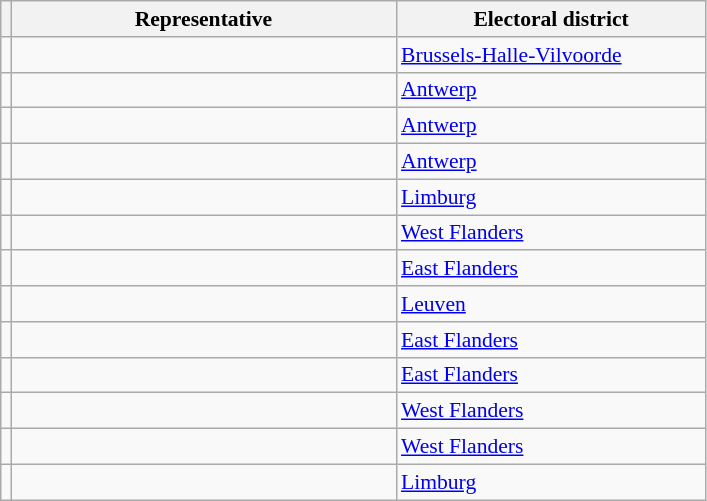<table class="sortable wikitable" style="text-align:left; font-size:90%">
<tr>
<th></th>
<th width="250">Representative</th>
<th width="200">Electoral district</th>
</tr>
<tr>
<td></td>
<td align=left></td>
<td><a href='#'>Brussels-Halle-Vilvoorde</a></td>
</tr>
<tr>
<td></td>
<td align=left></td>
<td><a href='#'>Antwerp</a></td>
</tr>
<tr>
<td></td>
<td align=left></td>
<td><a href='#'>Antwerp</a></td>
</tr>
<tr>
<td></td>
<td align=left></td>
<td><a href='#'>Antwerp</a></td>
</tr>
<tr>
<td></td>
<td align=left></td>
<td><a href='#'>Limburg</a></td>
</tr>
<tr>
<td></td>
<td align=left></td>
<td><a href='#'>West Flanders</a></td>
</tr>
<tr>
<td></td>
<td align=left></td>
<td><a href='#'>East Flanders</a></td>
</tr>
<tr>
<td></td>
<td align=left></td>
<td><a href='#'>Leuven</a></td>
</tr>
<tr>
<td></td>
<td align=left></td>
<td><a href='#'>East Flanders</a></td>
</tr>
<tr>
<td></td>
<td align=left></td>
<td><a href='#'>East Flanders</a></td>
</tr>
<tr>
<td></td>
<td align=left></td>
<td><a href='#'>West Flanders</a></td>
</tr>
<tr>
<td></td>
<td align=left></td>
<td><a href='#'>West Flanders</a></td>
</tr>
<tr>
<td></td>
<td align=left></td>
<td><a href='#'>Limburg</a></td>
</tr>
</table>
